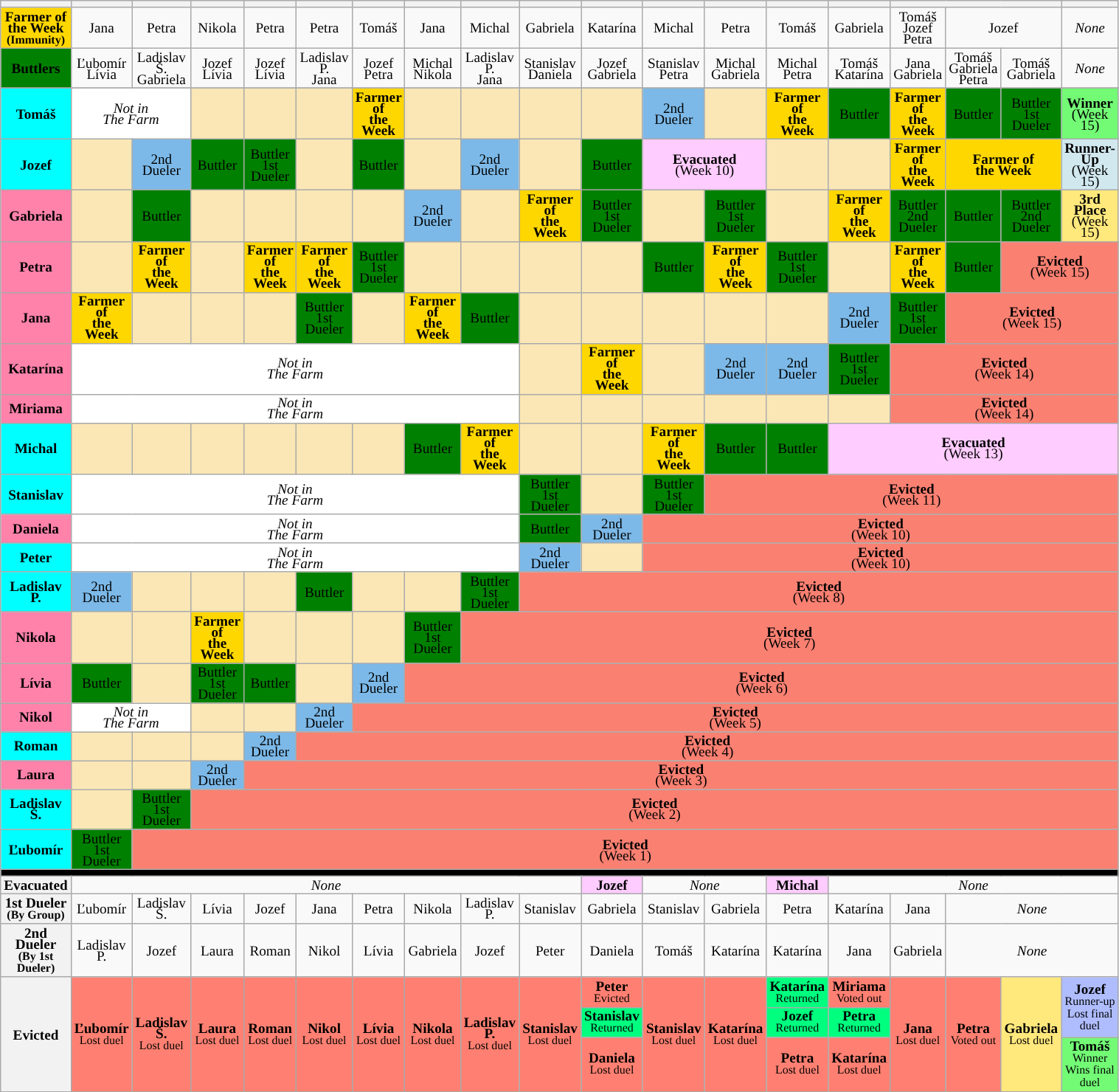<table class="wikitable" style="text-align:center; width:80%; font-size:80%; line-height:10px">
<tr>
<th></th>
<th></th>
<th></th>
<th></th>
<th></th>
<th></th>
<th></th>
<th></th>
<th></th>
<th></th>
<th></th>
<th></th>
<th></th>
<th></th>
<th></th>
<th colspan=3></th>
<th></th>
</tr>
<tr>
<th style="background:gold;" colspan=1>Farmer of the Week<br><small>(Immunity)</small></th>
<td>Jana</td>
<td>Petra</td>
<td>Nikola</td>
<td>Petra</td>
<td>Petra</td>
<td>Tomáš</td>
<td>Jana</td>
<td>Michal</td>
<td>Gabriela</td>
<td>Katarína</td>
<td>Michal</td>
<td>Petra</td>
<td>Tomáš</td>
<td>Gabriela</td>
<td>Tomáš<br>Jozef<br>Petra</td>
<td colspan=2>Jozef</td>
<td><em>None</em></td>
</tr>
<tr>
<th style="background:#008000;">Buttlers</th>
<td>Ľubomír<br>Lívia</td>
<td>Ladislav Š.<br>Gabriela</td>
<td>Jozef<br>Lívia</td>
<td>Jozef<br>Lívia</td>
<td>Ladislav P.<br>Jana</td>
<td>Jozef<br>Petra</td>
<td>Michal<br>Nikola</td>
<td>Ladislav P.<br>Jana</td>
<td>Stanislav<br>Daniela</td>
<td>Jozef<br>Gabriela</td>
<td>Stanislav<br>Petra</td>
<td>Michal<br>Gabriela</td>
<td>Michal<br>Petra</td>
<td>Tomáš<br>Katarína</td>
<td>Jana<br>Gabriela</td>
<td>Tomáš<br>Gabriela<br>Petra</td>
<td>Tomáš<br>Gabriela</td>
<td colspan=3><em>None</em></td>
</tr>
<tr>
</tr>
<tr>
<th style="background:cyan;">Tomáš</th>
<td style="background:#FFFFFF; text-align:center;" colspan=2><em>Not in<br>The Farm</em></td>
<td style="background:#FAE7B5;"></td>
<td style="background:#FAE7B5;"></td>
<td style="background:#FAE7B5;"></td>
<td style="background:gold;"><strong>Farmer of<br>the Week</strong></td>
<td style="background:#FAE7B5;"></td>
<td style="background:#FAE7B5;"></td>
<td style="background:#FAE7B5;"></td>
<td style="background:#FAE7B5;"></td>
<td style="background:#7CB9E8;">2nd Dueler</td>
<td style="background:#FAE7B5;"></td>
<td style="background:gold;"><strong>Farmer of<br>the Week</strong></td>
<td style="background:#008000;">Buttler</td>
<td style="background:gold;"><strong>Farmer of<br>the Week</strong></td>
<td style="background:#008000;">Buttler</td>
<td style="background:#008000;">Buttler<br>1st Dueler</td>
<td style="background:#73FB76" colspan=2><strong>Winner</strong> <br> (Week 15)</td>
</tr>
<tr>
<th style="background:cyan;">Jozef</th>
<td style="background:#FAE7B5;"></td>
<td style="background:#7CB9E8;">2nd Dueler</td>
<td style="background:#008000;">Buttler</td>
<td style="background:#008000;">Buttler<br>1st Dueler</td>
<td style="background:#FAE7B5;"></td>
<td style="background:#008000;">Buttler</td>
<td style="background:#FAE7B5;"></td>
<td style="background:#7CB9E8;">2nd Dueler</td>
<td style="background:#FAE7B5;"></td>
<td style="background:#008000;">Buttler</td>
<td style="background:#fcf; text-align:center;" colspan=2><strong>Evacuated</strong> <br> (Week 10)</td>
<td style="background:#FAE7B5;"></td>
<td style="background:#FAE7B5;"></td>
<td style="background:gold;"><strong>Farmer of<br>the Week</strong></td>
<td colspan=2 style="background:gold;"><strong>Farmer of<br>the Week</strong></td>
<td style="background:#D1E8EF" colspan=2><strong>Runner-Up</strong> <br> (Week 15)</td>
</tr>
<tr>
<th style="background:#FF82AB;">Gabriela</th>
<td style="background:#FAE7B5;"></td>
<td style="background:#008000;">Buttler</td>
<td style="background:#FAE7B5;"></td>
<td style="background:#FAE7B5;"></td>
<td style="background:#FAE7B5;"></td>
<td style="background:#FAE7B5;"></td>
<td style="background:#7CB9E8;">2nd Dueler</td>
<td style="background:#FAE7B5;"></td>
<td style="background:gold;"><strong>Farmer of<br>the Week</strong></td>
<td style="background:#008000;">Buttler<br>1st Dueler</td>
<td style="background:#FAE7B5;"></td>
<td style="background:#008000;">Buttler<br>1st Dueler</td>
<td style="background:#FAE7B5;"></td>
<td style="background:gold;"><strong>Farmer of<br>the Week</strong></td>
<td style="background:#008000;">Buttler<br>2nd Dueler</td>
<td style="background:#008000;">Buttler</td>
<td style="background:#008000;">Buttler<br>2nd Dueler</td>
<td style="background:#FFE87C" colspan=2><strong>3rd Place</strong> <br> (Week 15)</td>
</tr>
<tr>
<th style="background:#FF82AB;">Petra</th>
<td style="background:#FAE7B5;"></td>
<td style="background:gold;"><strong>Farmer of<br>the Week</strong></td>
<td style="background:#FAE7B5;"></td>
<td style="background:gold;"><strong>Farmer of<br>the Week</strong></td>
<td style="background:gold;"><strong>Farmer of<br>the Week</strong></td>
<td style="background:#008000;">Buttler<br>1st Dueler</td>
<td style="background:#FAE7B5;"></td>
<td style="background:#FAE7B5;"></td>
<td style="background:#FAE7B5;"></td>
<td style="background:#FAE7B5;"></td>
<td style="background:#008000;">Buttler</td>
<td style="background:gold;"><strong>Farmer of<br>the Week</strong></td>
<td style="background:#008000;">Buttler<br>1st Dueler</td>
<td style="background:#FAE7B5;"></td>
<td style="background:gold;"><strong>Farmer of<br>the Week</strong></td>
<td style="background:#008000;">Buttler</td>
<td colspan=16 style="background:salmon;"><strong>Evicted</strong> <br> (Week 15)</td>
</tr>
<tr>
<th style="background:#FF82AB;">Jana</th>
<td style="background:gold;"><strong>Farmer of<br>the Week</strong></td>
<td style="background:#FAE7B5;"></td>
<td style="background:#FAE7B5;"></td>
<td style="background:#FAE7B5;"></td>
<td style="background:#008000;">Buttler<br>1st Dueler</td>
<td style="background:#FAE7B5;"></td>
<td style="background:gold;"><strong>Farmer of<br>the Week</strong></td>
<td style="background:#008000;">Buttler</td>
<td style="background:#FAE7B5;"></td>
<td style="background:#FAE7B5;"></td>
<td style="background:#FAE7B5;"></td>
<td style="background:#FAE7B5;"></td>
<td style="background:#FAE7B5;"></td>
<td style="background:#7CB9E8;">2nd Dueler</td>
<td style="background:#008000;">Buttler<br>1st Dueler</td>
<td colspan=16 style="background:salmon;"><strong>Evicted</strong> <br> (Week 15)</td>
</tr>
<tr>
<th style="background:#FF82AB;">Katarína</th>
<td style="background:#FFFFFF; text-align:center;" colspan=8><em>Not in<br>The Farm</em></td>
<td style="background:#FAE7B5;"></td>
<td style="background:gold;"><strong>Farmer of<br>the Week</strong></td>
<td style="background:#FAE7B5;"></td>
<td style="background:#7CB9E8;">2nd Dueler</td>
<td style="background:#7CB9E8;">2nd Dueler</td>
<td style="background:#008000;">Buttler<br>1st Dueler</td>
<td colspan=16 style="background:salmon;"><strong>Evicted</strong> <br> (Week 14)</td>
</tr>
<tr>
<th style="background:#FF82AB;">Miriama</th>
<td style="background:#FFFFFF; text-align:center;" colspan=8><em>Not in<br>The Farm</em></td>
<td style="background:#FAE7B5;"></td>
<td style="background:#FAE7B5;"></td>
<td style="background:#FAE7B5;"></td>
<td style="background:#FAE7B5;"></td>
<td style="background:#FAE7B5;"></td>
<td style="background:#FAE7B5;"></td>
<td colspan=16 style="background:salmon;"><strong>Evicted</strong> <br> (Week 14)</td>
</tr>
<tr>
<th style="background:cyan;">Michal</th>
<td style="background:#FAE7B5;"></td>
<td style="background:#FAE7B5;"></td>
<td style="background:#FAE7B5;"></td>
<td style="background:#FAE7B5;"></td>
<td style="background:#FAE7B5;"></td>
<td style="background:#FAE7B5;"></td>
<td style="background:#008000;">Buttler</td>
<td style="background:gold;"><strong>Farmer of<br>the Week</strong></td>
<td style="background:#FAE7B5;"></td>
<td style="background:#FAE7B5;"></td>
<td style="background:gold;"><strong>Farmer of<br>the Week</strong></td>
<td style="background:#008000;">Buttler</td>
<td style="background:#008000;">Buttler</td>
<td style="background:#fcf; text-align:center;" colspan=16><strong>Evacuated</strong> <br> (Week 13)</td>
</tr>
<tr>
<th style="background:cyan;">Stanislav</th>
<td style="background:#FFFFFF; text-align:center;" colspan=8><em>Not in<br>The Farm</em></td>
<td style="background:#008000;">Buttler<br>1st Dueler</td>
<td style="background:#FAE7B5;"></td>
<td style="background:#008000;">Buttler<br>1st Dueler</td>
<td colspan=16 style="background:salmon;"><strong>Evicted</strong> <br> (Week 11)</td>
</tr>
<tr>
<th style="background:#FF82AB;">Daniela</th>
<td style="background:#FFFFFF; text-align:center;" colspan=8><em>Not in<br>The Farm</em></td>
<td style="background:#008000;">Buttler</td>
<td style="background:#7CB9E8;">2nd Dueler</td>
<td colspan=16 style="background:salmon;"><strong>Evicted</strong> <br> (Week 10)</td>
</tr>
<tr>
<th style="background:cyan;">Peter</th>
<td style="background:#FFFFFF; text-align:center;" colspan=8><em>Not in<br>The Farm</em></td>
<td style="background:#7CB9E8;">2nd Dueler</td>
<td style="background:#FAE7B5;"></td>
<td colspan=16 style="background:salmon;"><strong>Evicted</strong> <br> (Week 10)</td>
</tr>
<tr>
<th style="background:cyan;">Ladislav P.</th>
<td style="background:#7CB9E8;">2nd Dueler</td>
<td style="background:#FAE7B5;"></td>
<td style="background:#FAE7B5;"></td>
<td style="background:#FAE7B5;"></td>
<td style="background:#008000;">Buttler</td>
<td style="background:#FAE7B5;"></td>
<td style="background:#FAE7B5;"></td>
<td style="background:#008000;">Buttler<br>1st Dueler</td>
<td colspan=16 style="background:salmon;"><strong>Evicted</strong> <br> (Week 8)</td>
</tr>
<tr>
<th style="background:#FF82AB;">Nikola</th>
<td style="background:#FAE7B5;"></td>
<td style="background:#FAE7B5;"></td>
<td style="background:gold;"><strong>Farmer of<br>the Week</strong></td>
<td style="background:#FAE7B5;"></td>
<td style="background:#FAE7B5;"></td>
<td style="background:#FAE7B5;"></td>
<td style="background:#008000;">Buttler<br>1st Dueler</td>
<td colspan=16 style="background:salmon;"><strong>Evicted</strong> <br> (Week 7)</td>
</tr>
<tr>
<th style="background:#FF82AB;">Lívia</th>
<td style="background:#008000;">Buttler</td>
<td style="background:#FAE7B5;"></td>
<td style="background:#008000;">Buttler<br>1st Dueler</td>
<td style="background:#008000;">Buttler</td>
<td style="background:#FAE7B5;"></td>
<td style="background:#7CB9E8;">2nd Dueler</td>
<td colspan=16 style="background:salmon;"><strong>Evicted</strong> <br> (Week 6)</td>
</tr>
<tr>
<th style="background:#FF82AB;">Nikol</th>
<td style="background:#FFFFFF; text-align:center;" colspan=2><em>Not in<br>The Farm</em></td>
<td style="background:#FAE7B5;"></td>
<td style="background:#FAE7B5;"></td>
<td style="background:#7CB9E8;">2nd Dueler</td>
<td colspan=16 style="background:salmon;"><strong>Evicted</strong> <br> (Week 5)</td>
</tr>
<tr>
<th style="background:cyan;">Roman</th>
<td style="background:#FAE7B5;"></td>
<td style="background:#FAE7B5;"></td>
<td style="background:#FAE7B5;"></td>
<td style="background:#7CB9E8;">2nd Dueler</td>
<td colspan=16 style="background:salmon;"><strong>Evicted</strong> <br> (Week 4)</td>
</tr>
<tr>
<th style="background:#FF82AB;">Laura</th>
<td style="background:#FAE7B5;"></td>
<td style="background:#FAE7B5;"></td>
<td style="background:#7CB9E8;">2nd Dueler</td>
<td colspan=16 style="background:salmon;"><strong>Evicted</strong> <br> (Week 3)</td>
</tr>
<tr>
<th style="background:cyan;">Ladislav Š.</th>
<td style="background:#FAE7B5;"></td>
<td style="background:#008000;">Buttler<br>1st Dueler</td>
<td colspan=16 style="background:salmon;"><strong>Evicted</strong> <br> (Week 2)</td>
</tr>
<tr>
<th style="background:cyan;">Ľubomír</th>
<td style="background:#008000;">Buttler<br>1st Dueler</td>
<td colspan=17 style="background:salmon;"><strong>Evicted</strong> <br> (Week 1)</td>
</tr>
<tr>
<th style="background:#000000;" colspan="19"></th>
</tr>
<tr>
<th>Evacuated</th>
<td colspan="9"><em>None</em></td>
<td style="background:#fcf;"><strong>Jozef</strong></td>
<td colspan="2"><em>None</em></td>
<td style="background:#fcf;"><strong>Michal</strong></td>
<td colspan="10"><em>None</em></td>
</tr>
<tr>
<th>1st Dueler<br><small>(By Group)</small></th>
<td>Ľubomír</td>
<td>Ladislav Š.</td>
<td>Lívia</td>
<td>Jozef</td>
<td>Jana</td>
<td>Petra</td>
<td>Nikola</td>
<td>Ladislav P.</td>
<td>Stanislav</td>
<td>Gabriela</td>
<td>Stanislav</td>
<td>Gabriela</td>
<td>Petra</td>
<td>Katarína</td>
<td>Jana</td>
<td colspan=3><em>None</em></td>
</tr>
<tr>
<th>2nd Dueler<br><small>(By 1st Dueler)</small></th>
<td>Ladislav P.</td>
<td>Jozef</td>
<td>Laura</td>
<td>Roman</td>
<td>Nikol</td>
<td>Lívia</td>
<td>Gabriela</td>
<td>Jozef</td>
<td>Peter</td>
<td>Daniela</td>
<td>Tomáš</td>
<td>Katarína</td>
<td>Katarína</td>
<td>Jana</td>
<td>Gabriela</td>
<td colspan=3><em>None</em></td>
</tr>
<tr>
<th rowspan="3">Evicted</th>
<td rowspan="3" style="background:#FF8072"><strong>Ľubomír</strong><br><small>Lost duel</small></td>
<td rowspan="3" style="background:#FF8072"><strong>Ladislav Š.</strong><br><small>Lost duel</small></td>
<td rowspan="3" style="background:#FF8072"><strong>Laura</strong><br><small>Lost duel</small></td>
<td rowspan="3" style="background:#FF8072"><strong>Roman</strong><br><small>Lost duel</small></td>
<td rowspan="3" style="background:#FF8072"><strong>Nikol</strong><br><small>Lost duel</small></td>
<td rowspan="3" style="background:#FF8072"><strong>Lívia</strong><br><small>Lost duel</small></td>
<td rowspan="3" style="background:#FF8072"><strong>Nikola</strong><br><small>Lost duel</small></td>
<td rowspan="3" style="background:#FF8072"><strong>Ladislav P.</strong><br><small>Lost duel</small></td>
<td rowspan="3" style="background:#FF8072"><strong>Stanislav</strong><br><small>Lost duel</small></td>
<td style="background:#FF8072"><strong>Peter</strong><br><small>Evicted</small></td>
<td rowspan="3" style="background:#FF8072"><strong>Stanislav</strong><br><small>Lost duel</small></td>
<td rowspan="3" style="background:#FF8072"><strong>Katarína</strong><br><small>Lost duel</small></td>
<td style="background:#00FF7F"><strong>Katarína</strong><br><small>Returned</small></td>
<td style="background:#FF8072"><strong>Miriama</strong><br><small>Voted out</small></td>
<td rowspan="3" style="background:#FF8072"><strong>Jana</strong><br><small>Lost duel</small></td>
<td rowspan="3" style="background:#FF8072"><strong>Petra</strong><br><small>Voted out</small></td>
<td rowspan="3" style="background:#FFE87C"><strong>Gabriela</strong><br><small>Lost duel</small></td>
<td rowspan="2" style="background:#afbdff"><strong>Jozef</strong><br><small>Runner-up<br>Lost final duel</small></td>
</tr>
<tr>
<td style="background:#00FF7F"><strong>Stanislav</strong><br><small>Returned</small></td>
<td style="background:#00FF7F"><strong>Jozef</strong><br><small>Returned</small></td>
<td style="background:#00FF7F"><strong>Petra</strong><br><small>Returned</small></td>
</tr>
<tr>
<td style="background:#FF8072"><strong>Daniela</strong><br><small>Lost duel</small></td>
<td style="background:#FF8072"><strong>Petra</strong><br><small>Lost duel</small></td>
<td style="background:#FF8072"><strong>Katarína</strong><br><small>Lost duel</small></td>
<td style="background:#73FB76"><strong>Tomáš</strong><br><small>Winner<br>Wins final duel</small></td>
</tr>
</table>
